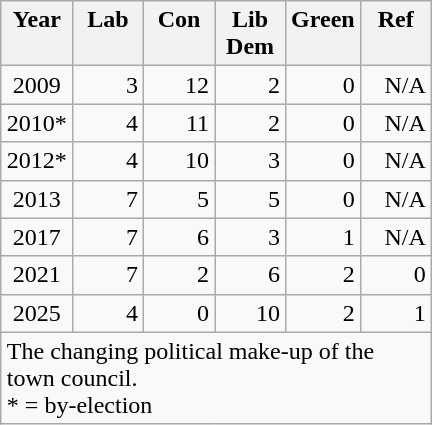<table style="float: right; text-align:right;" class="wikitable">
<tr>
<th valign=top style="width: 40px">Year</th>
<th valign=top style="width: 40px">Lab</th>
<th valign=top style="width: 40px">Con</th>
<th valign=top style="width: 40px">Lib Dem</th>
<th valign=top style="width: 40px">Green</th>
<th valign=top style="width: 40px">Ref</th>
</tr>
<tr>
<td align="center">2009</td>
<td>3</td>
<td>12</td>
<td>2</td>
<td>0</td>
<td>N/A</td>
</tr>
<tr>
<td align="center">2010*</td>
<td>4</td>
<td>11</td>
<td>2</td>
<td>0</td>
<td>N/A</td>
</tr>
<tr>
<td align="center">2012*</td>
<td>4</td>
<td>10</td>
<td>3</td>
<td>0</td>
<td>N/A</td>
</tr>
<tr>
<td align="center">2013</td>
<td>7</td>
<td>5</td>
<td>5</td>
<td>0</td>
<td>N/A</td>
</tr>
<tr>
<td align="center">2017</td>
<td>7</td>
<td>6</td>
<td>3</td>
<td>1</td>
<td>N/A</td>
</tr>
<tr>
<td align="center">2021</td>
<td>7</td>
<td>2</td>
<td>6</td>
<td>2</td>
<td>0</td>
</tr>
<tr>
<td align="center">2025</td>
<td>4</td>
<td>0</td>
<td>10</td>
<td>2</td>
<td>1</td>
</tr>
<tr>
<td colspan="6" align=left style="width: 200px;">The changing political make-up of the town council.<br> * = by-election</td>
</tr>
</table>
